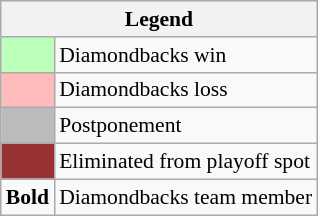<table class="wikitable" style="font-size:90%">
<tr>
<th colspan="2">Legend</th>
</tr>
<tr>
<td bgcolor="#bbffbb"> </td>
<td>Diamondbacks win</td>
</tr>
<tr>
<td bgcolor="#ffbbbb"> </td>
<td>Diamondbacks loss</td>
</tr>
<tr>
<td bgcolor="#bbbbbb"> </td>
<td>Postponement</td>
</tr>
<tr>
<td style="background:#933;"> </td>
<td>Eliminated from playoff spot</td>
</tr>
<tr>
<td><strong>Bold</strong></td>
<td>Diamondbacks team member</td>
</tr>
</table>
